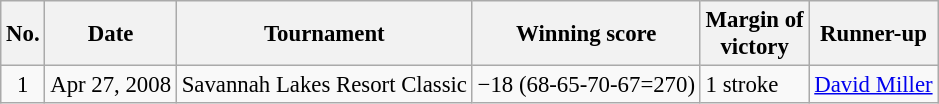<table class="wikitable" style="font-size:95%;">
<tr>
<th>No.</th>
<th>Date</th>
<th>Tournament</th>
<th>Winning score</th>
<th>Margin of<br>victory</th>
<th>Runner-up</th>
</tr>
<tr>
<td align=center>1</td>
<td align=right>Apr 27, 2008</td>
<td>Savannah Lakes Resort Classic</td>
<td>−18 (68-65-70-67=270)</td>
<td>1 stroke</td>
<td> <a href='#'>David Miller</a></td>
</tr>
</table>
